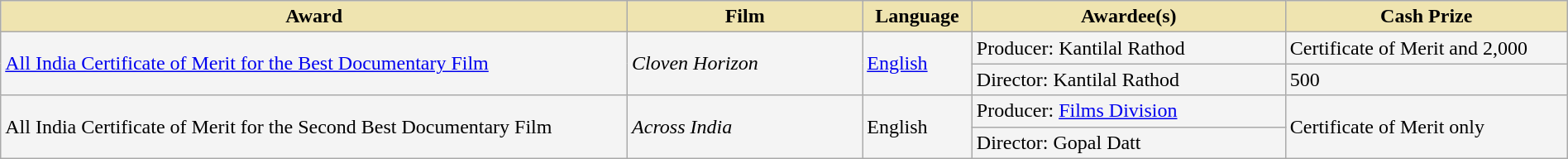<table class="wikitable sortable" style="width:100%">
<tr>
<th style="background-color:#EFE4B0;width:40%;">Award</th>
<th style="background-color:#EFE4B0;width:15%;">Film</th>
<th style="background-color:#EFE4B0;width:7%;">Language</th>
<th style="background-color:#EFE4B0;width:20%;">Awardee(s)</th>
<th style="background-color:#EFE4B0;width:18%;">Cash Prize</th>
</tr>
<tr style="background-color:#F4F4F4">
<td rowspan="2"><a href='#'>All India Certificate of Merit for the Best Documentary Film</a></td>
<td rowspan="2"><em>Cloven Horizon</em></td>
<td rowspan="2"><a href='#'>English</a></td>
<td>Producer: Kantilal Rathod</td>
<td>Certificate of Merit and 2,000</td>
</tr>
<tr style="background-color:#F4F4F4">
<td>Director: Kantilal Rathod</td>
<td>500</td>
</tr>
<tr style="background-color:#F4F4F4">
<td rowspan="2">All India Certificate of Merit for the Second Best Documentary Film</td>
<td rowspan="2"><em>Across India</em></td>
<td rowspan="2">English</td>
<td>Producer: <a href='#'>Films Division</a></td>
<td rowspan="2">Certificate of Merit only</td>
</tr>
<tr style="background-color:#F4F4F4">
<td>Director: Gopal Datt</td>
</tr>
</table>
